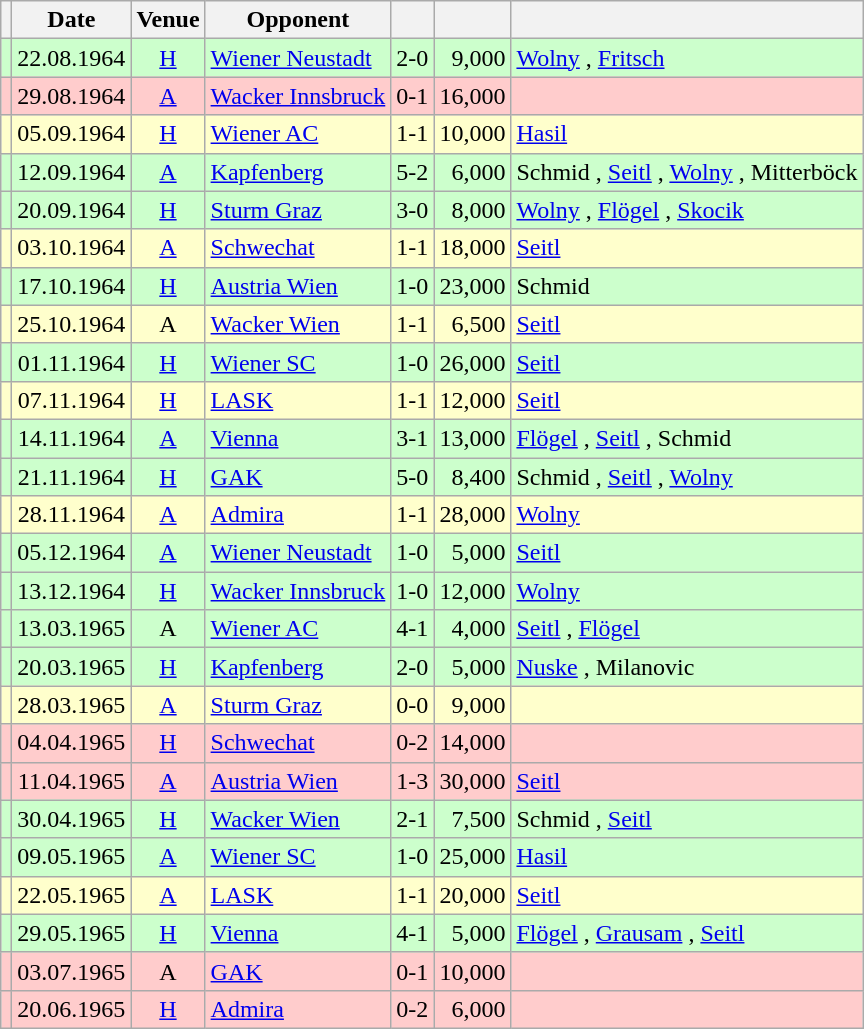<table class="wikitable" Style="text-align: center">
<tr>
<th></th>
<th>Date</th>
<th>Venue</th>
<th>Opponent</th>
<th></th>
<th></th>
<th></th>
</tr>
<tr style="background:#cfc">
<td></td>
<td>22.08.1964</td>
<td><a href='#'>H</a></td>
<td align="left"><a href='#'>Wiener Neustadt</a></td>
<td>2-0</td>
<td align="right">9,000</td>
<td align="left"><a href='#'>Wolny</a> , <a href='#'>Fritsch</a> </td>
</tr>
<tr style="background:#fcc">
<td></td>
<td>29.08.1964</td>
<td><a href='#'>A</a></td>
<td align="left"><a href='#'>Wacker Innsbruck</a></td>
<td>0-1</td>
<td align="right">16,000</td>
<td align="left"></td>
</tr>
<tr style="background:#ffc">
<td></td>
<td>05.09.1964</td>
<td><a href='#'>H</a></td>
<td align="left"><a href='#'>Wiener AC</a></td>
<td>1-1</td>
<td align="right">10,000</td>
<td align="left"><a href='#'>Hasil</a> </td>
</tr>
<tr style="background:#cfc">
<td></td>
<td>12.09.1964</td>
<td><a href='#'>A</a></td>
<td align="left"><a href='#'>Kapfenberg</a></td>
<td>5-2</td>
<td align="right">6,000</td>
<td align="left">Schmid  , <a href='#'>Seitl</a> , <a href='#'>Wolny</a> , Mitterböck </td>
</tr>
<tr style="background:#cfc">
<td></td>
<td>20.09.1964</td>
<td><a href='#'>H</a></td>
<td align="left"><a href='#'>Sturm Graz</a></td>
<td>3-0</td>
<td align="right">8,000</td>
<td align="left"><a href='#'>Wolny</a> , <a href='#'>Flögel</a> , <a href='#'>Skocik</a> </td>
</tr>
<tr style="background:#ffc">
<td></td>
<td>03.10.1964</td>
<td><a href='#'>A</a></td>
<td align="left"><a href='#'>Schwechat</a></td>
<td>1-1</td>
<td align="right">18,000</td>
<td align="left"><a href='#'>Seitl</a> </td>
</tr>
<tr style="background:#cfc">
<td></td>
<td>17.10.1964</td>
<td><a href='#'>H</a></td>
<td align="left"><a href='#'>Austria Wien</a></td>
<td>1-0</td>
<td align="right">23,000</td>
<td align="left">Schmid </td>
</tr>
<tr style="background:#ffc">
<td></td>
<td>25.10.1964</td>
<td>A</td>
<td align="left"><a href='#'>Wacker Wien</a></td>
<td>1-1</td>
<td align="right">6,500</td>
<td align="left"><a href='#'>Seitl</a> </td>
</tr>
<tr style="background:#cfc">
<td></td>
<td>01.11.1964</td>
<td><a href='#'>H</a></td>
<td align="left"><a href='#'>Wiener SC</a></td>
<td>1-0</td>
<td align="right">26,000</td>
<td align="left"><a href='#'>Seitl</a> </td>
</tr>
<tr style="background:#ffc">
<td></td>
<td>07.11.1964</td>
<td><a href='#'>H</a></td>
<td align="left"><a href='#'>LASK</a></td>
<td>1-1</td>
<td align="right">12,000</td>
<td align="left"><a href='#'>Seitl</a> </td>
</tr>
<tr style="background:#cfc">
<td></td>
<td>14.11.1964</td>
<td><a href='#'>A</a></td>
<td align="left"><a href='#'>Vienna</a></td>
<td>3-1</td>
<td align="right">13,000</td>
<td align="left"><a href='#'>Flögel</a> , <a href='#'>Seitl</a> , Schmid </td>
</tr>
<tr style="background:#cfc">
<td></td>
<td>21.11.1964</td>
<td><a href='#'>H</a></td>
<td align="left"><a href='#'>GAK</a></td>
<td>5-0</td>
<td align="right">8,400</td>
<td align="left">Schmid   , <a href='#'>Seitl</a> , <a href='#'>Wolny</a> </td>
</tr>
<tr style="background:#ffc">
<td></td>
<td>28.11.1964</td>
<td><a href='#'>A</a></td>
<td align="left"><a href='#'>Admira</a></td>
<td>1-1</td>
<td align="right">28,000</td>
<td align="left"><a href='#'>Wolny</a> </td>
</tr>
<tr style="background:#cfc">
<td></td>
<td>05.12.1964</td>
<td><a href='#'>A</a></td>
<td align="left"><a href='#'>Wiener Neustadt</a></td>
<td>1-0</td>
<td align="right">5,000</td>
<td align="left"><a href='#'>Seitl</a> </td>
</tr>
<tr style="background:#cfc">
<td></td>
<td>13.12.1964</td>
<td><a href='#'>H</a></td>
<td align="left"><a href='#'>Wacker Innsbruck</a></td>
<td>1-0</td>
<td align="right">12,000</td>
<td align="left"><a href='#'>Wolny</a> </td>
</tr>
<tr style="background:#cfc">
<td></td>
<td>13.03.1965</td>
<td>A</td>
<td align="left"><a href='#'>Wiener AC</a></td>
<td>4-1</td>
<td align="right">4,000</td>
<td align="left"><a href='#'>Seitl</a>   , <a href='#'>Flögel</a> </td>
</tr>
<tr style="background:#cfc">
<td></td>
<td>20.03.1965</td>
<td><a href='#'>H</a></td>
<td align="left"><a href='#'>Kapfenberg</a></td>
<td>2-0</td>
<td align="right">5,000</td>
<td align="left"><a href='#'>Nuske</a> , Milanovic </td>
</tr>
<tr style="background:#ffc">
<td></td>
<td>28.03.1965</td>
<td><a href='#'>A</a></td>
<td align="left"><a href='#'>Sturm Graz</a></td>
<td>0-0</td>
<td align="right">9,000</td>
<td align="left"></td>
</tr>
<tr style="background:#fcc">
<td></td>
<td>04.04.1965</td>
<td><a href='#'>H</a></td>
<td align="left"><a href='#'>Schwechat</a></td>
<td>0-2</td>
<td align="right">14,000</td>
<td align="left"></td>
</tr>
<tr style="background:#fcc">
<td></td>
<td>11.04.1965</td>
<td><a href='#'>A</a></td>
<td align="left"><a href='#'>Austria Wien</a></td>
<td>1-3</td>
<td align="right">30,000</td>
<td align="left"><a href='#'>Seitl</a> </td>
</tr>
<tr style="background:#cfc">
<td></td>
<td>30.04.1965</td>
<td><a href='#'>H</a></td>
<td align="left"><a href='#'>Wacker Wien</a></td>
<td>2-1</td>
<td align="right">7,500</td>
<td align="left">Schmid , <a href='#'>Seitl</a> </td>
</tr>
<tr style="background:#cfc">
<td></td>
<td>09.05.1965</td>
<td><a href='#'>A</a></td>
<td align="left"><a href='#'>Wiener SC</a></td>
<td>1-0</td>
<td align="right">25,000</td>
<td align="left"><a href='#'>Hasil</a> </td>
</tr>
<tr style="background:#ffc">
<td></td>
<td>22.05.1965</td>
<td><a href='#'>A</a></td>
<td align="left"><a href='#'>LASK</a></td>
<td>1-1</td>
<td align="right">20,000</td>
<td align="left"><a href='#'>Seitl</a> </td>
</tr>
<tr style="background:#cfc">
<td></td>
<td>29.05.1965</td>
<td><a href='#'>H</a></td>
<td align="left"><a href='#'>Vienna</a></td>
<td>4-1</td>
<td align="right">5,000</td>
<td align="left"><a href='#'>Flögel</a>  , <a href='#'>Grausam</a> , <a href='#'>Seitl</a> </td>
</tr>
<tr style="background:#fcc">
<td></td>
<td>03.07.1965</td>
<td>A</td>
<td align="left"><a href='#'>GAK</a></td>
<td>0-1</td>
<td align="right">10,000</td>
<td align="left"></td>
</tr>
<tr style="background:#fcc">
<td></td>
<td>20.06.1965</td>
<td><a href='#'>H</a></td>
<td align="left"><a href='#'>Admira</a></td>
<td>0-2</td>
<td align="right">6,000</td>
<td align="left"></td>
</tr>
</table>
